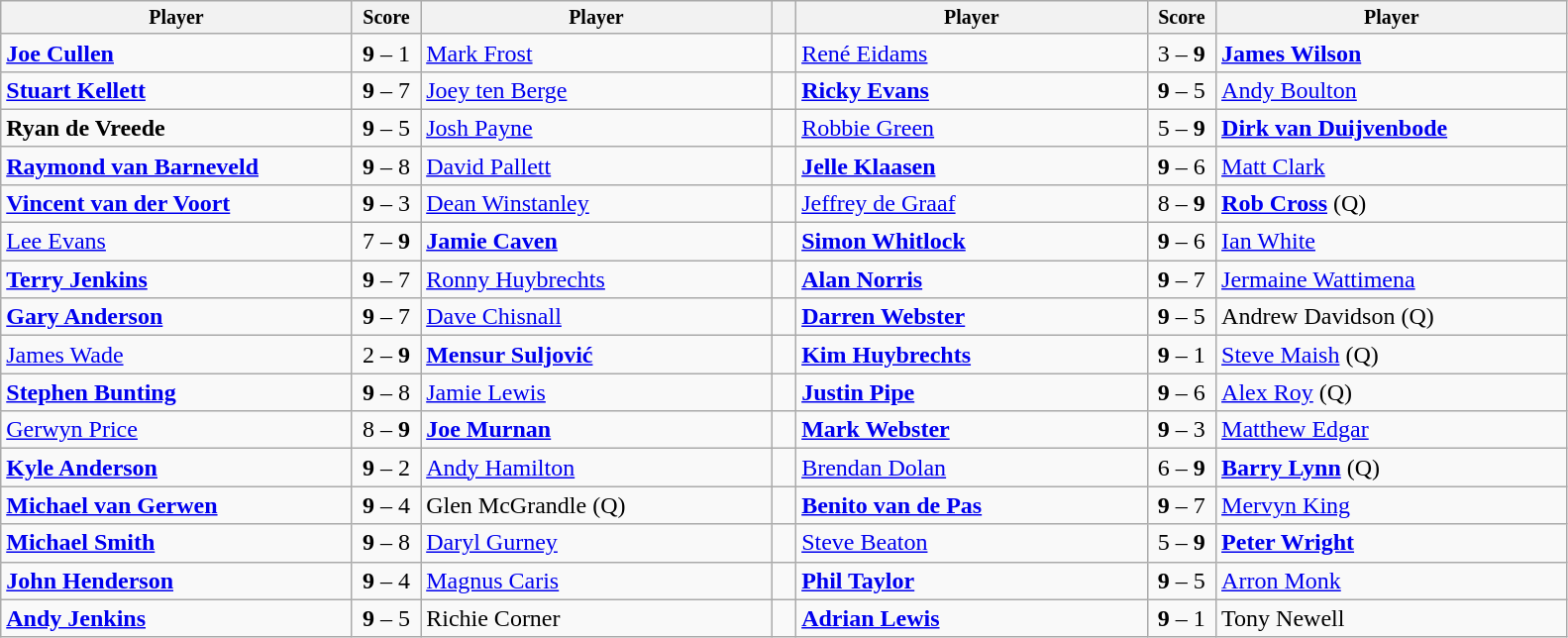<table class="wikitable">
<tr style="font-size:10pt;font-weight:bold">
<th width=230>Player</th>
<th width=40>Score</th>
<th width=230>Player</th>
<th width=10></th>
<th width=230>Player</th>
<th width=40>Score</th>
<th width=230>Player</th>
</tr>
<tr>
<td> <strong><a href='#'>Joe Cullen</a></strong></td>
<td align=center><strong>9</strong> – 1</td>
<td> <a href='#'>Mark Frost</a></td>
<td></td>
<td> <a href='#'>René Eidams</a></td>
<td align=center>3 – <strong>9</strong></td>
<td> <strong><a href='#'>James Wilson</a></strong></td>
</tr>
<tr>
<td> <strong><a href='#'>Stuart Kellett</a></strong></td>
<td align=center><strong>9</strong> – 7</td>
<td> <a href='#'>Joey ten Berge</a></td>
<td></td>
<td> <strong><a href='#'>Ricky Evans</a></strong></td>
<td align=center><strong>9</strong> – 5</td>
<td> <a href='#'>Andy Boulton</a></td>
</tr>
<tr>
<td> <strong>Ryan de Vreede</strong></td>
<td align=center><strong>9</strong> – 5</td>
<td> <a href='#'>Josh Payne</a></td>
<td></td>
<td> <a href='#'>Robbie Green</a></td>
<td align=center>5 – <strong>9</strong></td>
<td> <strong><a href='#'>Dirk van Duijvenbode</a></strong></td>
</tr>
<tr>
<td> <strong><a href='#'>Raymond van Barneveld</a></strong></td>
<td align=center><strong>9</strong> – 8</td>
<td> <a href='#'>David Pallett</a></td>
<td></td>
<td> <strong><a href='#'>Jelle Klaasen</a></strong></td>
<td align=center><strong>9</strong> – 6</td>
<td> <a href='#'>Matt Clark</a></td>
</tr>
<tr>
<td> <strong><a href='#'>Vincent van der Voort</a></strong></td>
<td align=center><strong>9</strong> – 3</td>
<td> <a href='#'>Dean Winstanley</a></td>
<td></td>
<td> <a href='#'>Jeffrey de Graaf</a></td>
<td align=center>8 – <strong>9</strong></td>
<td> <strong><a href='#'>Rob Cross</a></strong> (Q)</td>
</tr>
<tr>
<td> <a href='#'> Lee Evans</a></td>
<td align=center>7 – <strong>9</strong></td>
<td> <strong><a href='#'>Jamie Caven</a></strong></td>
<td></td>
<td> <strong><a href='#'>Simon Whitlock</a></strong></td>
<td align=center><strong>9</strong> – 6</td>
<td> <a href='#'>Ian White</a></td>
</tr>
<tr>
<td> <strong><a href='#'>Terry Jenkins</a></strong></td>
<td align=center><strong>9</strong> – 7</td>
<td> <a href='#'>Ronny Huybrechts</a></td>
<td></td>
<td> <strong><a href='#'>Alan Norris</a></strong></td>
<td align=center><strong>9</strong> – 7</td>
<td> <a href='#'>Jermaine Wattimena</a></td>
</tr>
<tr>
<td> <strong><a href='#'>Gary Anderson</a></strong></td>
<td align=center><strong>9</strong> – 7</td>
<td> <a href='#'>Dave Chisnall</a></td>
<td></td>
<td> <strong><a href='#'>Darren Webster</a></strong></td>
<td align=center><strong>9</strong> – 5</td>
<td> Andrew Davidson (Q)</td>
</tr>
<tr>
<td> <a href='#'>James Wade</a></td>
<td align=center>2 – <strong>9</strong></td>
<td> <strong><a href='#'>Mensur Suljović</a></strong></td>
<td></td>
<td> <strong><a href='#'>Kim Huybrechts</a></strong></td>
<td align=center><strong>9</strong> – 1</td>
<td>  <a href='#'>Steve Maish</a> (Q)</td>
</tr>
<tr>
<td> <strong><a href='#'>Stephen Bunting</a></strong></td>
<td align=center><strong>9</strong> – 8</td>
<td> <a href='#'>Jamie Lewis</a></td>
<td></td>
<td> <strong><a href='#'>Justin Pipe</a></strong></td>
<td align=center><strong>9</strong> – 6</td>
<td> <a href='#'> Alex Roy</a> (Q)</td>
</tr>
<tr>
<td> <a href='#'>Gerwyn Price</a></td>
<td align=center>8 – <strong>9</strong></td>
<td> <strong><a href='#'>Joe Murnan</a></strong></td>
<td></td>
<td> <strong><a href='#'>Mark Webster</a></strong></td>
<td align=center><strong>9</strong> – 3</td>
<td> <a href='#'>Matthew Edgar</a></td>
</tr>
<tr>
<td> <strong><a href='#'>Kyle Anderson</a></strong></td>
<td align=center><strong>9</strong> – 2</td>
<td> <a href='#'>Andy Hamilton</a></td>
<td></td>
<td> <a href='#'>Brendan Dolan</a></td>
<td align=center>6 – <strong>9</strong></td>
<td> <strong><a href='#'>Barry Lynn</a></strong> (Q)</td>
</tr>
<tr>
<td> <strong><a href='#'>Michael van Gerwen</a></strong></td>
<td align=center><strong>9</strong> – 4</td>
<td>Glen McGrandle (Q)</td>
<td></td>
<td> <strong><a href='#'>Benito van de Pas</a></strong></td>
<td align=center><strong>9</strong> – 7</td>
<td> <a href='#'>Mervyn King</a></td>
</tr>
<tr>
<td> <strong><a href='#'>Michael Smith</a></strong></td>
<td align=center><strong>9</strong> – 8</td>
<td> <a href='#'>Daryl Gurney</a></td>
<td></td>
<td> <a href='#'>Steve Beaton</a></td>
<td align=center>5 – <strong>9</strong></td>
<td> <strong><a href='#'>Peter Wright</a></strong></td>
</tr>
<tr>
<td> <strong><a href='#'>John Henderson</a></strong></td>
<td align=center><strong>9</strong> – 4</td>
<td> <a href='#'>Magnus Caris</a></td>
<td></td>
<td> <strong><a href='#'>Phil Taylor</a></strong></td>
<td align=center><strong>9</strong> – 5</td>
<td> <a href='#'>Arron Monk</a></td>
</tr>
<tr>
<td> <strong><a href='#'>Andy Jenkins</a></strong></td>
<td align=center><strong>9</strong> – 5</td>
<td> Richie Corner</td>
<td></td>
<td> <strong><a href='#'>Adrian Lewis</a></strong></td>
<td align=center><strong>9</strong> – 1</td>
<td> Tony Newell</td>
</tr>
</table>
